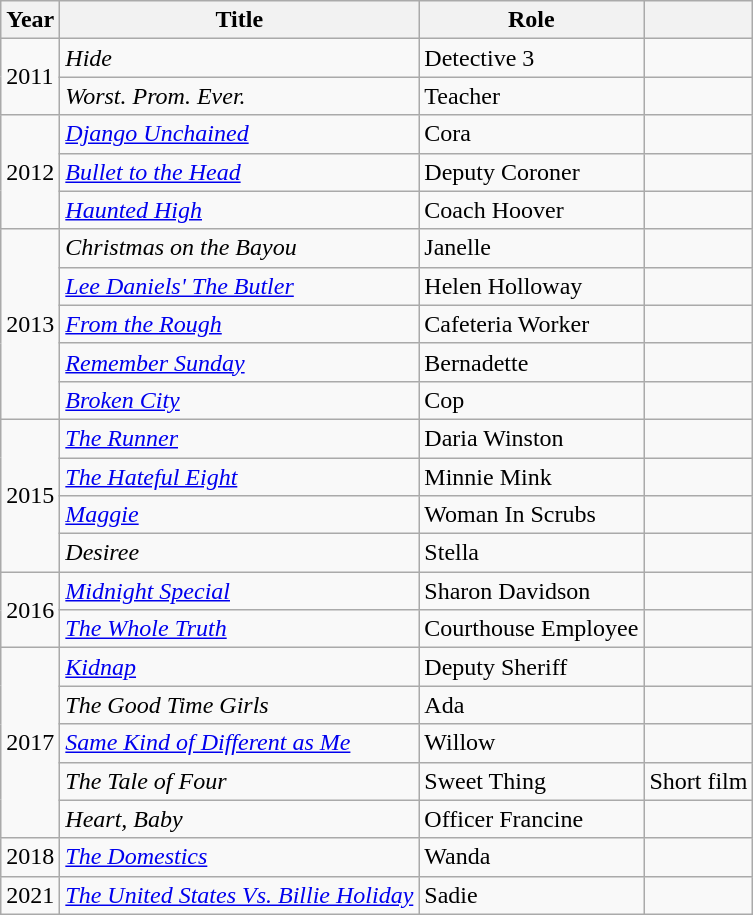<table class="wikitable">
<tr>
<th>Year</th>
<th>Title</th>
<th>Role</th>
<th></th>
</tr>
<tr>
<td rowspan=2>2011</td>
<td><em>Hide</em></td>
<td>Detective 3</td>
<td></td>
</tr>
<tr>
<td><em>Worst. Prom. Ever.</em></td>
<td>Teacher</td>
<td></td>
</tr>
<tr>
<td rowspan=3>2012</td>
<td><em><a href='#'>Django Unchained</a></em></td>
<td>Cora</td>
<td></td>
</tr>
<tr>
<td><em><a href='#'>Bullet to the Head</a></em></td>
<td>Deputy Coroner</td>
<td></td>
</tr>
<tr>
<td><em><a href='#'>Haunted High</a></em></td>
<td>Coach Hoover</td>
<td></td>
</tr>
<tr>
<td rowspan=5>2013</td>
<td><em>Christmas on the Bayou</em></td>
<td>Janelle</td>
<td></td>
</tr>
<tr>
<td><em><a href='#'>Lee Daniels' The Butler</a></em></td>
<td>Helen Holloway</td>
<td></td>
</tr>
<tr>
<td><em><a href='#'>From the Rough</a></em></td>
<td>Cafeteria Worker</td>
<td></td>
</tr>
<tr>
<td><em><a href='#'>Remember Sunday</a></em></td>
<td>Bernadette</td>
<td></td>
</tr>
<tr>
<td><em><a href='#'>Broken City</a></em></td>
<td>Cop</td>
<td></td>
</tr>
<tr>
<td rowspan=4>2015</td>
<td><em><a href='#'>The Runner</a></em></td>
<td>Daria Winston</td>
<td></td>
</tr>
<tr>
<td><em><a href='#'>The Hateful Eight</a></em></td>
<td>Minnie Mink</td>
<td></td>
</tr>
<tr>
<td><em><a href='#'>Maggie</a></em></td>
<td>Woman In Scrubs</td>
<td></td>
</tr>
<tr>
<td><em>Desiree</em></td>
<td>Stella</td>
<td></td>
</tr>
<tr>
<td rowspan=2>2016</td>
<td><em><a href='#'>Midnight Special</a></em></td>
<td>Sharon Davidson</td>
<td></td>
</tr>
<tr>
<td><em><a href='#'>The Whole Truth</a></em></td>
<td>Courthouse Employee</td>
<td></td>
</tr>
<tr>
<td rowspan=5>2017</td>
<td><em><a href='#'>Kidnap</a></em></td>
<td>Deputy Sheriff</td>
<td></td>
</tr>
<tr>
<td><em>The Good Time Girls</em></td>
<td>Ada</td>
<td></td>
</tr>
<tr>
<td><em><a href='#'>Same Kind of Different as Me</a></em></td>
<td>Willow</td>
<td></td>
</tr>
<tr>
<td><em>The Tale of Four</em></td>
<td>Sweet Thing</td>
<td>Short film</td>
</tr>
<tr>
<td><em>Heart, Baby</em></td>
<td>Officer Francine</td>
<td></td>
</tr>
<tr>
<td>2018</td>
<td><em><a href='#'>The Domestics</a></em></td>
<td>Wanda</td>
<td></td>
</tr>
<tr>
<td>2021</td>
<td><em><a href='#'>The United States Vs. Billie Holiday</a></em></td>
<td>Sadie</td>
<td></td>
</tr>
</table>
